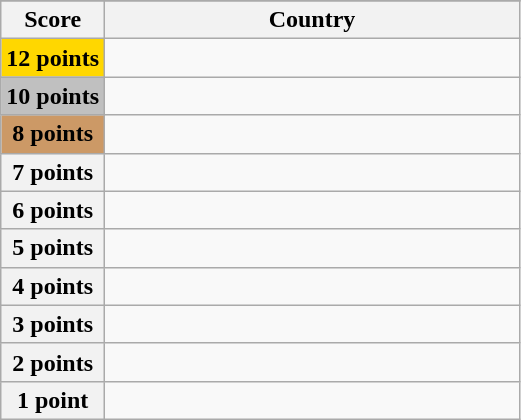<table class="wikitable">
<tr>
</tr>
<tr>
<th scope="col" width="20%">Score</th>
<th scope="col">Country</th>
</tr>
<tr>
<th scope="row" style="background:gold">12 points</th>
<td></td>
</tr>
<tr>
<th scope="row" style="background:silver">10 points</th>
<td></td>
</tr>
<tr>
<th scope="row" style="background:#CC9966">8 points</th>
<td></td>
</tr>
<tr>
<th scope="row">7 points</th>
<td></td>
</tr>
<tr>
<th scope="row">6 points</th>
<td></td>
</tr>
<tr>
<th scope="row">5 points</th>
<td></td>
</tr>
<tr>
<th scope="row">4 points</th>
<td></td>
</tr>
<tr>
<th scope="row">3 points</th>
<td></td>
</tr>
<tr>
<th scope="row">2 points</th>
<td></td>
</tr>
<tr>
<th scope="row">1 point</th>
<td></td>
</tr>
</table>
